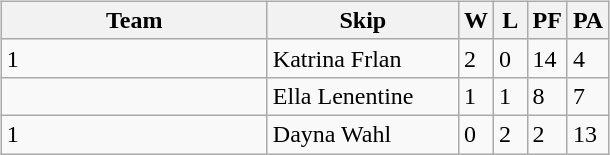<table table>
<tr>
<td valign=top width=10%><br><table class=wikitable>
<tr>
<th width=170>Team</th>
<th width=120>Skip</th>
<th width=15>W</th>
<th width=15>L</th>
<th width=15>PF</th>
<th width=15>PA</th>
</tr>
<tr>
<td> 1</td>
<td>Katrina Frlan</td>
<td>2</td>
<td>0</td>
<td>14</td>
<td>4</td>
</tr>
<tr>
<td></td>
<td>Ella Lenentine</td>
<td>1</td>
<td>1</td>
<td>8</td>
<td>7</td>
</tr>
<tr>
<td> 1</td>
<td>Dayna Wahl</td>
<td>0</td>
<td>2</td>
<td>2</td>
<td>13</td>
</tr>
</table>
</td>
</tr>
</table>
